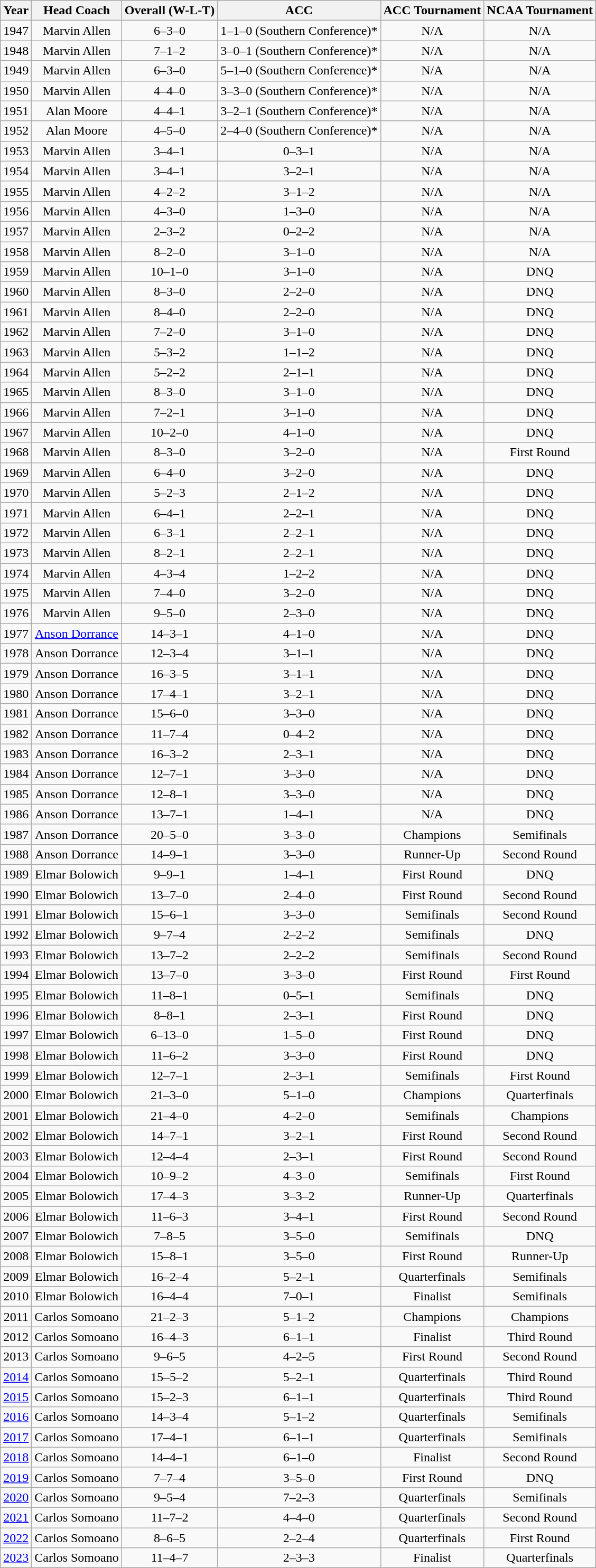<table class="wikitable" style="text-align:center;">
<tr>
<th>Year</th>
<th>Head Coach</th>
<th>Overall (W-L-T)</th>
<th>ACC</th>
<th>ACC Tournament</th>
<th>NCAA Tournament</th>
</tr>
<tr>
<td>1947</td>
<td>Marvin Allen</td>
<td>6–3–0</td>
<td>1–1–0 (Southern Conference)*</td>
<td>N/A</td>
<td>N/A</td>
</tr>
<tr>
<td>1948</td>
<td>Marvin Allen</td>
<td>7–1–2</td>
<td>3–0–1 (Southern Conference)*</td>
<td>N/A</td>
<td>N/A</td>
</tr>
<tr>
<td>1949</td>
<td>Marvin Allen</td>
<td>6–3–0</td>
<td>5–1–0 (Southern Conference)*</td>
<td>N/A</td>
<td>N/A</td>
</tr>
<tr>
<td>1950</td>
<td>Marvin Allen</td>
<td>4–4–0</td>
<td>3–3–0 (Southern Conference)*</td>
<td>N/A</td>
<td>N/A</td>
</tr>
<tr>
<td>1951</td>
<td>Alan Moore</td>
<td>4–4–1</td>
<td>3–2–1 (Southern Conference)*</td>
<td>N/A</td>
<td>N/A</td>
</tr>
<tr>
<td>1952</td>
<td>Alan Moore</td>
<td>4–5–0</td>
<td>2–4–0 (Southern Conference)*</td>
<td>N/A</td>
<td>N/A</td>
</tr>
<tr>
<td>1953</td>
<td>Marvin Allen</td>
<td>3–4–1</td>
<td>0–3–1</td>
<td>N/A</td>
<td>N/A</td>
</tr>
<tr>
<td>1954</td>
<td>Marvin Allen</td>
<td>3–4–1</td>
<td>3–2–1</td>
<td>N/A</td>
<td>N/A</td>
</tr>
<tr>
<td>1955</td>
<td>Marvin Allen</td>
<td>4–2–2</td>
<td>3–1–2</td>
<td>N/A</td>
<td>N/A</td>
</tr>
<tr>
<td>1956</td>
<td>Marvin Allen</td>
<td>4–3–0</td>
<td>1–3–0</td>
<td>N/A</td>
<td>N/A</td>
</tr>
<tr>
<td>1957</td>
<td>Marvin Allen</td>
<td>2–3–2</td>
<td>0–2–2</td>
<td>N/A</td>
<td>N/A</td>
</tr>
<tr>
<td>1958</td>
<td>Marvin Allen</td>
<td>8–2–0</td>
<td>3–1–0</td>
<td>N/A</td>
<td>N/A</td>
</tr>
<tr>
<td>1959</td>
<td>Marvin Allen</td>
<td>10–1–0</td>
<td>3–1–0</td>
<td>N/A</td>
<td>DNQ</td>
</tr>
<tr>
<td>1960</td>
<td>Marvin Allen</td>
<td>8–3–0</td>
<td>2–2–0</td>
<td>N/A</td>
<td>DNQ</td>
</tr>
<tr>
<td>1961</td>
<td>Marvin Allen</td>
<td>8–4–0</td>
<td>2–2–0</td>
<td>N/A</td>
<td>DNQ</td>
</tr>
<tr>
<td>1962</td>
<td>Marvin Allen</td>
<td>7–2–0</td>
<td>3–1–0</td>
<td>N/A</td>
<td>DNQ</td>
</tr>
<tr>
<td>1963</td>
<td>Marvin Allen</td>
<td>5–3–2</td>
<td>1–1–2</td>
<td>N/A</td>
<td>DNQ</td>
</tr>
<tr>
<td>1964</td>
<td>Marvin Allen</td>
<td>5–2–2</td>
<td>2–1–1</td>
<td>N/A</td>
<td>DNQ</td>
</tr>
<tr>
<td>1965</td>
<td>Marvin Allen</td>
<td>8–3–0</td>
<td>3–1–0</td>
<td>N/A</td>
<td>DNQ</td>
</tr>
<tr>
<td>1966</td>
<td>Marvin Allen</td>
<td>7–2–1</td>
<td>3–1–0</td>
<td>N/A</td>
<td>DNQ</td>
</tr>
<tr>
<td>1967</td>
<td>Marvin Allen</td>
<td>10–2–0</td>
<td>4–1–0</td>
<td>N/A</td>
<td>DNQ</td>
</tr>
<tr>
<td>1968</td>
<td>Marvin Allen</td>
<td>8–3–0</td>
<td>3–2–0</td>
<td>N/A</td>
<td>First Round</td>
</tr>
<tr>
<td>1969</td>
<td>Marvin Allen</td>
<td>6–4–0</td>
<td>3–2–0</td>
<td>N/A</td>
<td>DNQ</td>
</tr>
<tr>
<td>1970</td>
<td>Marvin Allen</td>
<td>5–2–3</td>
<td>2–1–2</td>
<td>N/A</td>
<td>DNQ</td>
</tr>
<tr>
<td>1971</td>
<td>Marvin Allen</td>
<td>6–4–1</td>
<td>2–2–1</td>
<td>N/A</td>
<td>DNQ</td>
</tr>
<tr>
<td>1972</td>
<td>Marvin Allen</td>
<td>6–3–1</td>
<td>2–2–1</td>
<td>N/A</td>
<td>DNQ</td>
</tr>
<tr>
<td>1973</td>
<td>Marvin Allen</td>
<td>8–2–1</td>
<td>2–2–1</td>
<td>N/A</td>
<td>DNQ</td>
</tr>
<tr>
<td>1974</td>
<td>Marvin Allen</td>
<td>4–3–4</td>
<td>1–2–2</td>
<td>N/A</td>
<td>DNQ</td>
</tr>
<tr>
<td>1975</td>
<td>Marvin Allen</td>
<td>7–4–0</td>
<td>3–2–0</td>
<td>N/A</td>
<td>DNQ</td>
</tr>
<tr>
<td>1976</td>
<td>Marvin Allen</td>
<td>9–5–0</td>
<td>2–3–0</td>
<td>N/A</td>
<td>DNQ</td>
</tr>
<tr>
<td>1977</td>
<td><a href='#'>Anson Dorrance</a></td>
<td>14–3–1</td>
<td>4–1–0</td>
<td>N/A</td>
<td>DNQ</td>
</tr>
<tr>
<td>1978</td>
<td>Anson Dorrance</td>
<td>12–3–4</td>
<td>3–1–1</td>
<td>N/A</td>
<td>DNQ</td>
</tr>
<tr>
<td>1979</td>
<td>Anson Dorrance</td>
<td>16–3–5</td>
<td>3–1–1</td>
<td>N/A</td>
<td>DNQ</td>
</tr>
<tr>
<td>1980</td>
<td>Anson Dorrance</td>
<td>17–4–1</td>
<td>3–2–1</td>
<td>N/A</td>
<td>DNQ</td>
</tr>
<tr>
<td>1981</td>
<td>Anson Dorrance</td>
<td>15–6–0</td>
<td>3–3–0</td>
<td>N/A</td>
<td>DNQ</td>
</tr>
<tr>
<td>1982</td>
<td>Anson Dorrance</td>
<td>11–7–4</td>
<td>0–4–2</td>
<td>N/A</td>
<td>DNQ</td>
</tr>
<tr>
<td>1983</td>
<td>Anson Dorrance</td>
<td>16–3–2</td>
<td>2–3–1</td>
<td>N/A</td>
<td>DNQ</td>
</tr>
<tr>
<td>1984</td>
<td>Anson Dorrance</td>
<td>12–7–1</td>
<td>3–3–0</td>
<td>N/A</td>
<td>DNQ</td>
</tr>
<tr>
<td>1985</td>
<td>Anson Dorrance</td>
<td>12–8–1</td>
<td>3–3–0</td>
<td>N/A</td>
<td>DNQ</td>
</tr>
<tr>
<td>1986</td>
<td>Anson Dorrance</td>
<td>13–7–1</td>
<td>1–4–1</td>
<td>N/A</td>
<td>DNQ</td>
</tr>
<tr>
<td>1987</td>
<td>Anson Dorrance</td>
<td>20–5–0</td>
<td>3–3–0</td>
<td>Champions</td>
<td>Semifinals</td>
</tr>
<tr>
<td>1988</td>
<td>Anson Dorrance</td>
<td>14–9–1</td>
<td>3–3–0</td>
<td>Runner-Up</td>
<td>Second Round</td>
</tr>
<tr>
<td>1989</td>
<td>Elmar Bolowich</td>
<td>9–9–1</td>
<td>1–4–1</td>
<td>First Round</td>
<td>DNQ</td>
</tr>
<tr>
<td>1990</td>
<td>Elmar Bolowich</td>
<td>13–7–0</td>
<td>2–4–0</td>
<td>First Round</td>
<td>Second Round</td>
</tr>
<tr>
<td>1991</td>
<td>Elmar Bolowich</td>
<td>15–6–1</td>
<td>3–3–0</td>
<td>Semifinals</td>
<td>Second Round</td>
</tr>
<tr>
<td>1992</td>
<td>Elmar Bolowich</td>
<td>9–7–4</td>
<td>2–2–2</td>
<td>Semifinals</td>
<td>DNQ</td>
</tr>
<tr>
<td>1993</td>
<td>Elmar Bolowich</td>
<td>13–7–2</td>
<td>2–2–2</td>
<td>Semifinals</td>
<td>Second Round</td>
</tr>
<tr>
<td>1994</td>
<td>Elmar Bolowich</td>
<td>13–7–0</td>
<td>3–3–0</td>
<td>First Round</td>
<td>First Round</td>
</tr>
<tr>
<td>1995</td>
<td>Elmar Bolowich</td>
<td>11–8–1</td>
<td>0–5–1</td>
<td>Semifinals</td>
<td>DNQ</td>
</tr>
<tr>
<td>1996</td>
<td>Elmar Bolowich</td>
<td>8–8–1</td>
<td>2–3–1</td>
<td>First Round</td>
<td>DNQ</td>
</tr>
<tr>
<td>1997</td>
<td>Elmar Bolowich</td>
<td>6–13–0</td>
<td>1–5–0</td>
<td>First Round</td>
<td>DNQ</td>
</tr>
<tr>
<td>1998</td>
<td>Elmar Bolowich</td>
<td>11–6–2</td>
<td>3–3–0</td>
<td>First Round</td>
<td>DNQ</td>
</tr>
<tr>
<td>1999</td>
<td>Elmar Bolowich</td>
<td>12–7–1</td>
<td>2–3–1</td>
<td>Semifinals</td>
<td>First Round</td>
</tr>
<tr>
<td>2000</td>
<td>Elmar Bolowich</td>
<td>21–3–0</td>
<td>5–1–0</td>
<td>Champions</td>
<td>Quarterfinals</td>
</tr>
<tr>
<td>2001</td>
<td>Elmar Bolowich</td>
<td>21–4–0</td>
<td>4–2–0</td>
<td>Semifinals</td>
<td>Champions</td>
</tr>
<tr>
<td>2002</td>
<td>Elmar Bolowich</td>
<td>14–7–1</td>
<td>3–2–1</td>
<td>First Round</td>
<td>Second Round</td>
</tr>
<tr>
<td>2003</td>
<td>Elmar Bolowich</td>
<td>12–4–4</td>
<td>2–3–1</td>
<td>First Round</td>
<td>Second Round</td>
</tr>
<tr>
<td>2004</td>
<td>Elmar Bolowich</td>
<td>10–9–2</td>
<td>4–3–0</td>
<td>Semifinals</td>
<td>First Round</td>
</tr>
<tr>
<td>2005</td>
<td>Elmar Bolowich</td>
<td>17–4–3</td>
<td>3–3–2</td>
<td>Runner-Up</td>
<td>Quarterfinals</td>
</tr>
<tr>
<td>2006</td>
<td>Elmar Bolowich</td>
<td>11–6–3</td>
<td>3–4–1</td>
<td>First Round</td>
<td>Second Round</td>
</tr>
<tr>
<td>2007</td>
<td>Elmar Bolowich</td>
<td>7–8–5</td>
<td>3–5–0</td>
<td>Semifinals</td>
<td>DNQ</td>
</tr>
<tr>
<td>2008</td>
<td>Elmar Bolowich</td>
<td>15–8–1</td>
<td>3–5–0</td>
<td>First Round</td>
<td>Runner-Up</td>
</tr>
<tr>
<td>2009</td>
<td>Elmar Bolowich</td>
<td>16–2–4</td>
<td>5–2–1</td>
<td>Quarterfinals</td>
<td>Semifinals</td>
</tr>
<tr>
<td>2010</td>
<td>Elmar Bolowich</td>
<td>16–4–4</td>
<td>7–0–1</td>
<td>Finalist</td>
<td>Semifinals</td>
</tr>
<tr>
<td>2011</td>
<td>Carlos Somoano</td>
<td>21–2–3</td>
<td>5–1–2</td>
<td>Champions</td>
<td>Champions</td>
</tr>
<tr>
<td>2012</td>
<td>Carlos Somoano</td>
<td>16–4–3</td>
<td>6–1–1</td>
<td>Finalist</td>
<td>Third Round</td>
</tr>
<tr>
<td>2013</td>
<td>Carlos Somoano</td>
<td>9–6–5</td>
<td>4–2–5</td>
<td>First Round</td>
<td>Second Round</td>
</tr>
<tr>
<td><a href='#'>2014</a></td>
<td>Carlos Somoano</td>
<td>15–5–2</td>
<td>5–2–1</td>
<td>Quarterfinals</td>
<td>Third Round</td>
</tr>
<tr>
<td><a href='#'>2015</a></td>
<td>Carlos Somoano</td>
<td>15–2–3</td>
<td>6–1–1</td>
<td>Quarterfinals</td>
<td>Third Round</td>
</tr>
<tr>
<td><a href='#'>2016</a></td>
<td>Carlos Somoano</td>
<td>14–3–4</td>
<td>5–1–2</td>
<td>Quarterfinals</td>
<td>Semifinals</td>
</tr>
<tr>
<td><a href='#'>2017</a></td>
<td>Carlos Somoano</td>
<td>17–4–1</td>
<td>6–1–1</td>
<td>Quarterfinals</td>
<td>Semifinals</td>
</tr>
<tr>
<td><a href='#'>2018</a></td>
<td>Carlos Somoano</td>
<td>14–4–1</td>
<td>6–1–0</td>
<td>Finalist</td>
<td>Second Round</td>
</tr>
<tr>
<td><a href='#'>2019</a></td>
<td>Carlos Somoano</td>
<td>7–7–4</td>
<td>3–5–0</td>
<td>First Round</td>
<td>DNQ</td>
</tr>
<tr>
<td><a href='#'>2020</a></td>
<td>Carlos Somoano</td>
<td>9–5–4</td>
<td>7–2–3</td>
<td>Quarterfinals</td>
<td>Semifinals</td>
</tr>
<tr>
<td><a href='#'>2021</a></td>
<td>Carlos Somoano</td>
<td>11–7–2</td>
<td>4–4–0</td>
<td>Quarterfinals</td>
<td>Second Round</td>
</tr>
<tr>
<td><a href='#'>2022</a></td>
<td>Carlos Somoano</td>
<td>8–6–5</td>
<td>2–2–4</td>
<td>Quarterfinals</td>
<td>First Round</td>
</tr>
<tr>
<td><a href='#'>2023</a></td>
<td>Carlos Somoano</td>
<td>11–4–7</td>
<td>2–3–3</td>
<td>Finalist</td>
<td>Quarterfinals</td>
</tr>
</table>
